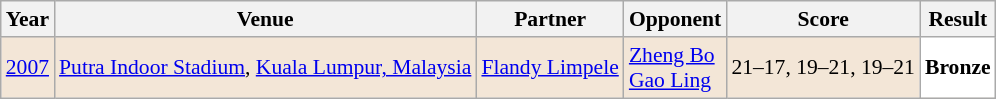<table class="sortable wikitable" style="font-size: 90%">
<tr>
<th>Year</th>
<th>Venue</th>
<th>Partner</th>
<th>Opponent</th>
<th>Score</th>
<th>Result</th>
</tr>
<tr style="background:#F3E6D7">
<td align="center"><a href='#'>2007</a></td>
<td align="left"><a href='#'>Putra Indoor Stadium</a>, <a href='#'>Kuala Lumpur, Malaysia</a></td>
<td align="left"> <a href='#'>Flandy Limpele</a></td>
<td align="left"> <a href='#'>Zheng Bo</a> <br>  <a href='#'>Gao Ling</a></td>
<td align="left">21–17, 19–21, 19–21</td>
<td style="text-align:left; background:white"> <strong>Bronze</strong></td>
</tr>
</table>
